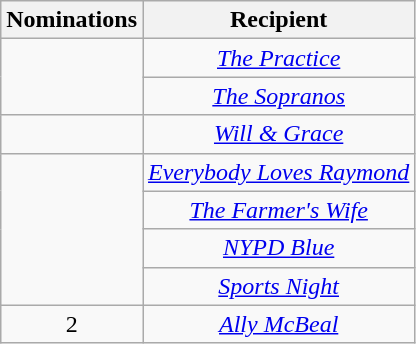<table class="wikitable sortable" style="text-align: center">
<tr>
<th scope="col" style="width:55px;">Nominations</th>
<th scope="col" style="text-align:center;">Recipient</th>
</tr>
<tr>
<td rowspan="2"></td>
<td><em><a href='#'>The Practice</a></em></td>
</tr>
<tr>
<td><em><a href='#'>The Sopranos</a></em></td>
</tr>
<tr>
<td rowspan="1"></td>
<td><em><a href='#'>Will & Grace</a></em></td>
</tr>
<tr>
<td rowspan="4"></td>
<td><em><a href='#'>Everybody Loves Raymond</a></em></td>
</tr>
<tr>
<td><em><a href='#'>The Farmer's Wife</a></em></td>
</tr>
<tr>
<td><em><a href='#'>NYPD Blue</a></em></td>
</tr>
<tr>
<td><em><a href='#'>Sports Night</a></em></td>
</tr>
<tr>
<td rowspan="1" style="text-align:center">2</td>
<td><em><a href='#'>Ally McBeal</a></em></td>
</tr>
</table>
